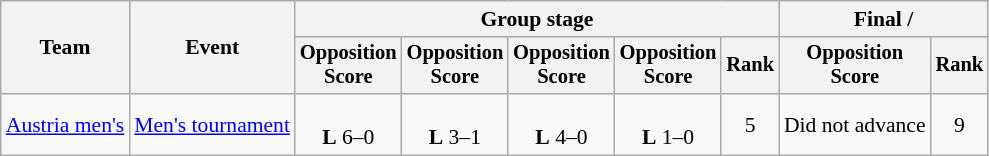<table class=wikitable style=font-size:90%;text-align:center>
<tr>
<th rowspan=2>Team</th>
<th rowspan=2>Event</th>
<th colspan=5>Group stage</th>
<th colspan=2>Final / </th>
</tr>
<tr style=font-size:95%>
<th>Opposition<br>Score</th>
<th>Opposition<br>Score</th>
<th>Opposition<br>Score</th>
<th>Opposition<br>Score</th>
<th>Rank</th>
<th>Opposition<br>Score</th>
<th>Rank</th>
</tr>
<tr>
<td align=left><a href='#'>Austria men's</a></td>
<td align=left><a href='#'>Men's tournament</a></td>
<td><br><strong>L</strong> 6–0</td>
<td><br><strong>L</strong> 3–1</td>
<td><br><strong>L</strong> 4–0</td>
<td><br><strong>L</strong> 1–0</td>
<td>5</td>
<td>Did not advance</td>
<td>9</td>
</tr>
</table>
